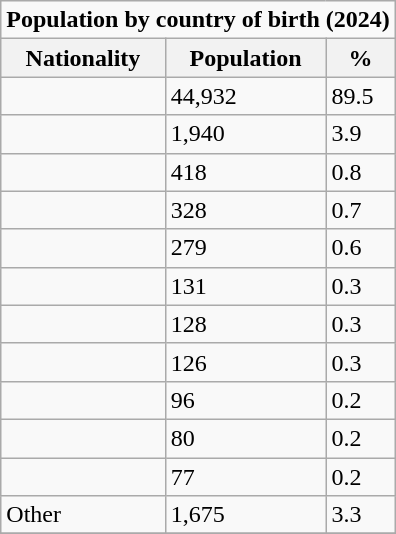<table class="wikitable" style="float:right;">
<tr>
<td colspan="3"><strong>Population by country of birth (2024)</strong></td>
</tr>
<tr \>
<th>Nationality</th>
<th>Population</th>
<th>%</th>
</tr>
<tr>
<td></td>
<td>44,932</td>
<td>89.5</td>
</tr>
<tr>
<td></td>
<td>1,940</td>
<td>3.9</td>
</tr>
<tr>
<td></td>
<td>418</td>
<td>0.8</td>
</tr>
<tr>
<td></td>
<td>328</td>
<td>0.7</td>
</tr>
<tr>
<td></td>
<td>279</td>
<td>0.6</td>
</tr>
<tr>
<td></td>
<td>131</td>
<td>0.3</td>
</tr>
<tr>
<td></td>
<td>128</td>
<td>0.3</td>
</tr>
<tr>
<td></td>
<td>126</td>
<td>0.3</td>
</tr>
<tr>
<td></td>
<td>96</td>
<td>0.2</td>
</tr>
<tr>
<td></td>
<td>80</td>
<td>0.2</td>
</tr>
<tr>
<td></td>
<td>77</td>
<td>0.2</td>
</tr>
<tr>
<td>Other</td>
<td>1,675</td>
<td>3.3</td>
</tr>
<tr>
</tr>
</table>
